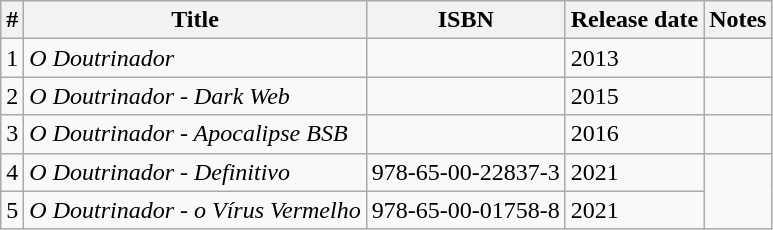<table class="wikitable">
<tr>
<th>#</th>
<th>Title</th>
<th>ISBN</th>
<th>Release date</th>
<th>Notes</th>
</tr>
<tr>
<td>1</td>
<td><em>O Doutrinador</em></td>
<td></td>
<td>2013</td>
<td></td>
</tr>
<tr>
<td>2</td>
<td><em>O Doutrinador - Dark Web</em></td>
<td></td>
<td>2015</td>
<td></td>
</tr>
<tr>
<td>3</td>
<td><em>O Doutrinador - Apocalipse BSB</em></td>
<td></td>
<td>2016</td>
<td></td>
</tr>
<tr>
<td>4</td>
<td><em>O Doutrinador - Definitivo</em></td>
<td>978-65-00-22837-3</td>
<td>2021</td>
</tr>
<tr>
<td>5</td>
<td><em>O Doutrinador - o Vírus Vermelho</em></td>
<td>978-65-00-01758-8</td>
<td>2021</td>
</tr>
</table>
